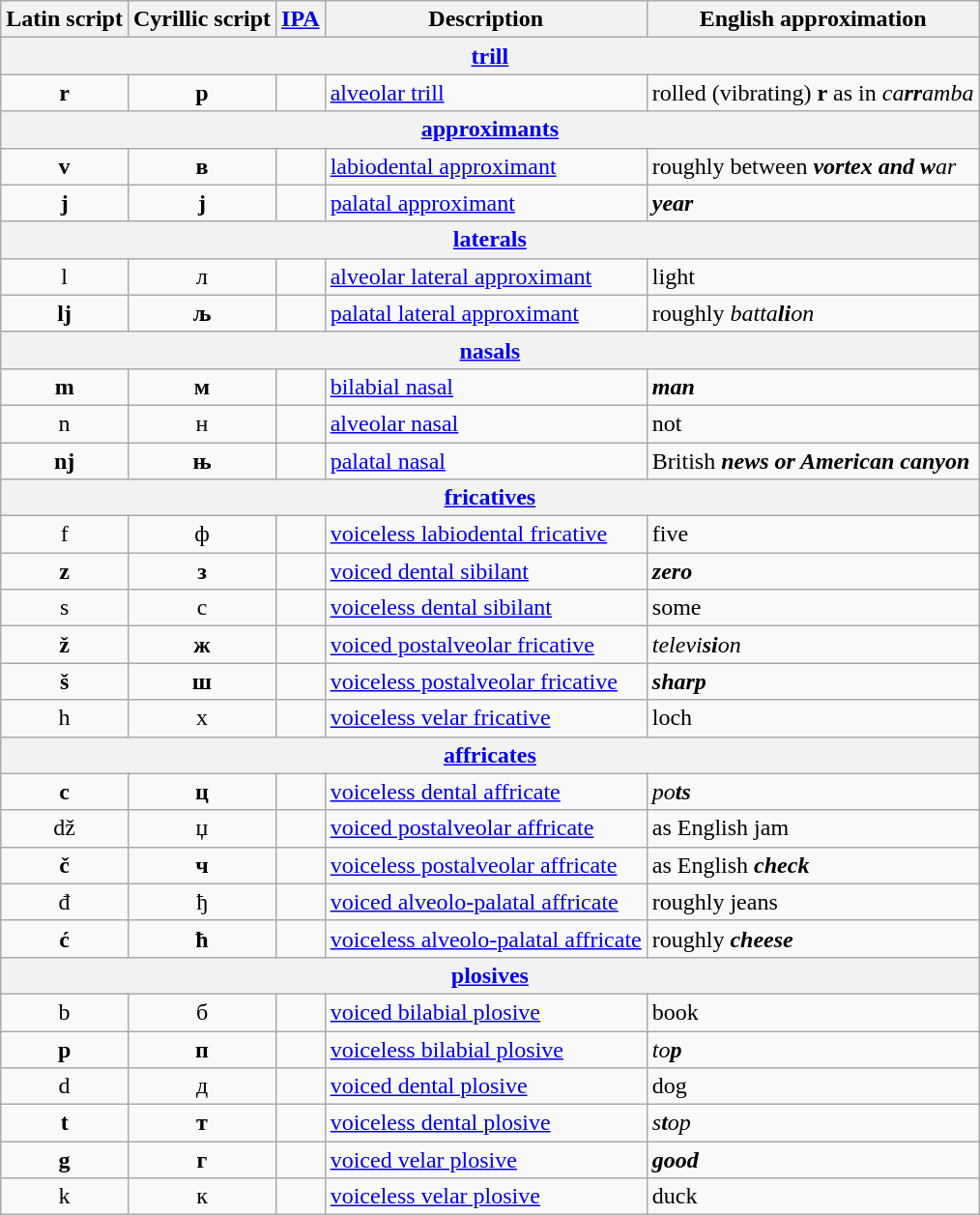<table class="wikitable">
<tr>
<th><strong>Latin script</strong></th>
<th><strong>Cyrillic script</strong></th>
<th><strong><a href='#'>IPA</a></strong></th>
<th><strong>Description</strong></th>
<th><strong>English approximation</strong></th>
</tr>
<tr>
<th colspan="6"><a href='#'>trill</a></th>
</tr>
<tr>
<td style="text-align:center;"><strong>r</strong></td>
<td style="text-align:center;"><strong>р</strong></td>
<td style="text-align:center;"></td>
<td><a href='#'>alveolar trill</a></td>
<td>rolled (vibrating) <strong>r</strong> as in <em>ca<strong>rr</strong>amba</em></td>
</tr>
<tr>
<th colspan="6"><a href='#'>approximants</a></th>
</tr>
<tr>
<td style="text-align:center;"><strong>v</strong></td>
<td style="text-align:center;"><strong>в</strong></td>
<td style="text-align:center;"></td>
<td><a href='#'>labiodental approximant</a></td>
<td>roughly between <strong><em>v<strong>ortex<em> and </em></strong>w</strong>ar</em></td>
</tr>
<tr>
<td style="text-align:center;"><strong>j</strong></td>
<td style="text-align:center;"><strong>ј</strong></td>
<td style="text-align:center;"></td>
<td><a href='#'>palatal approximant</a></td>
<td><strong><em>y<strong>ear<em></td>
</tr>
<tr>
<th colspan="6"><a href='#'>laterals</a></th>
</tr>
<tr>
<td style="text-align:center;"></strong>l<strong></td>
<td style="text-align:center;"></strong>л<strong></td>
<td style="text-align:center;"></td>
<td><a href='#'>alveolar lateral approximant</a></td>
<td></em></strong>l</strong>ight</em></td>
</tr>
<tr>
<td style="text-align:center;"><strong>lj</strong></td>
<td style="text-align:center;"><strong>љ</strong></td>
<td style="text-align:center;"></td>
<td><a href='#'>palatal lateral approximant</a></td>
<td>roughly <em>batta<strong>li</strong>on</em></td>
</tr>
<tr>
<th colspan="6"><a href='#'>nasals</a></th>
</tr>
<tr>
<td style="text-align:center;"><strong>m</strong></td>
<td style="text-align:center;"><strong>м</strong></td>
<td style="text-align:center;"></td>
<td><a href='#'>bilabial nasal</a></td>
<td><strong><em>m<strong>an<em></td>
</tr>
<tr>
<td style="text-align:center;"></strong>n<strong></td>
<td style="text-align:center;"></strong>н<strong></td>
<td style="text-align:center;"></td>
<td><a href='#'>alveolar nasal</a></td>
<td></em></strong>n</strong>ot</em></td>
</tr>
<tr>
<td style="text-align:center;"><strong>nj</strong></td>
<td style="text-align:center;"><strong>њ</strong></td>
<td style="text-align:center;"></td>
<td><a href='#'>palatal nasal</a></td>
<td>British <strong><em>n<strong>ews<em> or American </em>ca</strong>ny<strong>on<em></td>
</tr>
<tr>
<th colspan="6"><a href='#'>fricatives</a></th>
</tr>
<tr>
<td style="text-align:center;"></strong>f<strong></td>
<td style="text-align:center;"></strong>ф<strong></td>
<td style="text-align:center;"></td>
<td><a href='#'>voiceless labiodental fricative</a></td>
<td></em></strong>f</strong>ive</em></td>
</tr>
<tr>
<td style="text-align:center;"><strong>z</strong></td>
<td style="text-align:center;"><strong>з</strong></td>
<td style="text-align:center;"></td>
<td><a href='#'>voiced dental sibilant</a></td>
<td><strong><em>z<strong>ero<em></td>
</tr>
<tr>
<td style="text-align:center;"></strong>s<strong></td>
<td style="text-align:center;"></strong>с<strong></td>
<td style="text-align:center;"></td>
<td><a href='#'>voiceless dental sibilant</a></td>
<td></em></strong>s</strong>ome</em></td>
</tr>
<tr>
<td style="text-align:center;"><strong>ž</strong></td>
<td style="text-align:center;"><strong>ж</strong></td>
<td style="text-align:center;"></td>
<td><a href='#'>voiced postalveolar fricative</a></td>
<td><em>televi<strong>si</strong>on</em></td>
</tr>
<tr>
<td style="text-align:center;"><strong>š</strong></td>
<td style="text-align:center;"><strong>ш</strong></td>
<td style="text-align:center;"></td>
<td><a href='#'>voiceless postalveolar fricative</a></td>
<td><strong><em>sh<strong>arp<em></td>
</tr>
<tr>
<td style="text-align:center;"></strong>h<strong></td>
<td style="text-align:center;"></strong>х<strong></td>
<td style="text-align:center;"></td>
<td><a href='#'>voiceless velar fricative</a></td>
<td></em>lo</strong>ch</em></strong></td>
</tr>
<tr>
<th colspan="6"><a href='#'>affricates</a></th>
</tr>
<tr>
<td style="text-align:center;"><strong>c</strong></td>
<td style="text-align:center;"><strong>ц</strong></td>
<td style="text-align:center;"></td>
<td><a href='#'>voiceless dental affricate</a></td>
<td><em>po<strong>ts<strong><em></td>
</tr>
<tr>
<td style="text-align:center;"></strong>dž<strong></td>
<td style="text-align:center;"></strong>џ<strong></td>
<td style="text-align:center;"></td>
<td><a href='#'>voiced postalveolar affricate</a></td>
<td>as English </em></strong>j</strong>am</em></td>
</tr>
<tr>
<td style="text-align:center;"><strong>č</strong></td>
<td style="text-align:center;"><strong>ч</strong></td>
<td style="text-align:center;"></td>
<td><a href='#'>voiceless postalveolar affricate</a></td>
<td>as English <strong><em>ch<strong>eck<em></td>
</tr>
<tr>
<td style="text-align:center;"></strong>đ<strong></td>
<td style="text-align:center;"></strong>ђ<strong></td>
<td style="text-align:center;"></td>
<td><a href='#'>voiced alveolo-palatal affricate</a></td>
<td>roughly </em></strong>j</strong>eans</em></td>
</tr>
<tr>
<td style="text-align:center;"><strong>ć</strong></td>
<td style="text-align:center;"><strong>ћ</strong></td>
<td style="text-align:center;"></td>
<td><a href='#'>voiceless alveolo-palatal affricate</a></td>
<td>roughly <strong><em>ch<strong>eese<em></td>
</tr>
<tr>
<th colspan="6"><a href='#'>plosives</a></th>
</tr>
<tr>
<td style="text-align:center;"></strong>b<strong></td>
<td style="text-align:center;"></strong>б<strong></td>
<td style="text-align:center;"></td>
<td><a href='#'>voiced bilabial plosive</a></td>
<td></em></strong>b</strong>ook</em></td>
</tr>
<tr>
<td style="text-align:center;"><strong>p</strong></td>
<td style="text-align:center;"><strong>п</strong></td>
<td style="text-align:center;"></td>
<td><a href='#'>voiceless bilabial plosive</a></td>
<td><em>to<strong>p<strong><em></td>
</tr>
<tr>
<td style="text-align:center;"></strong>d<strong></td>
<td style="text-align:center;"></strong>д<strong></td>
<td style="text-align:center;"></td>
<td><a href='#'>voiced dental plosive</a></td>
<td></em></strong>d</strong>og</em></td>
</tr>
<tr>
<td style="text-align:center;"><strong>t</strong></td>
<td style="text-align:center;"><strong>т</strong></td>
<td style="text-align:center;"></td>
<td><a href='#'>voiceless dental plosive</a></td>
<td><em>s<strong>t</strong>op</em></td>
</tr>
<tr>
<td style="text-align:center;"><strong>g</strong></td>
<td style="text-align:center;"><strong>г</strong></td>
<td style="text-align:center;"></td>
<td><a href='#'>voiced velar plosive</a></td>
<td><strong><em>g<strong>ood<em></td>
</tr>
<tr>
<td style="text-align:center;"></strong>k<strong></td>
<td style="text-align:center;"></strong>к<strong></td>
<td style="text-align:center;"></td>
<td><a href='#'>voiceless velar plosive</a></td>
<td></em>du</strong>ck</em></strong></td>
</tr>
</table>
